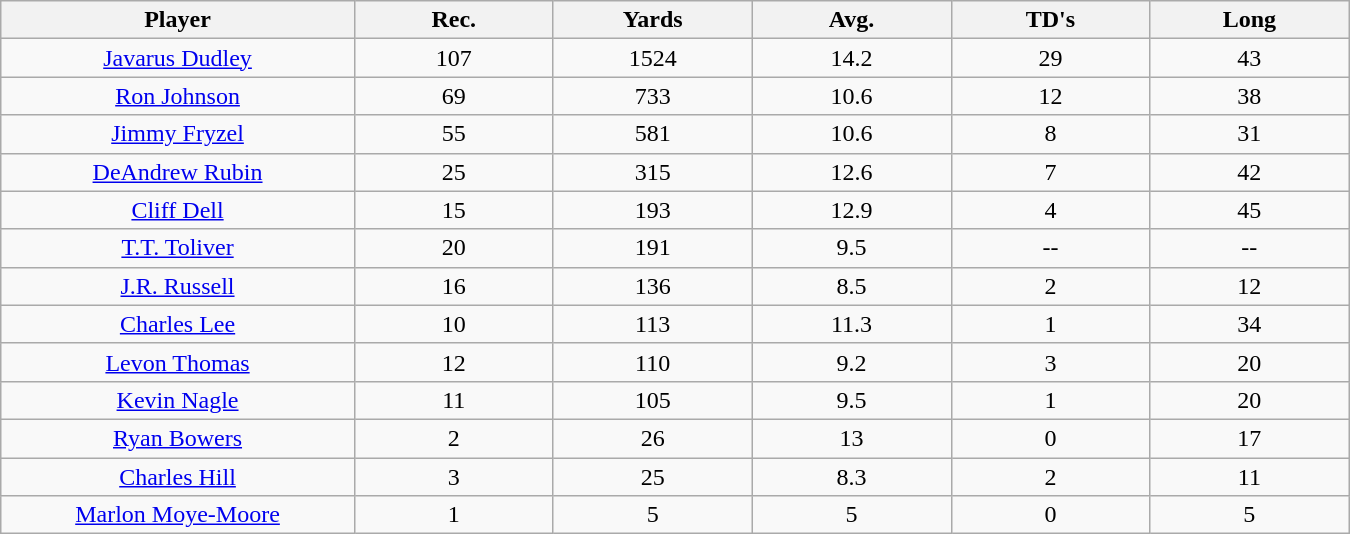<table class="wikitable sortable">
<tr>
<th bgcolor="#DDDDFF" width="16%">Player</th>
<th bgcolor="#DDDDFF" width="9%">Rec.</th>
<th bgcolor="#DDDDFF" width="9%">Yards</th>
<th bgcolor="#DDDDFF" width="9%">Avg.</th>
<th bgcolor="#DDDDFF" width="9%">TD's</th>
<th bgcolor="#DDDDFF" width="9%">Long</th>
</tr>
<tr align="center">
<td><a href='#'>Javarus Dudley</a></td>
<td>107</td>
<td>1524</td>
<td>14.2</td>
<td>29</td>
<td>43</td>
</tr>
<tr align="center">
<td><a href='#'>Ron Johnson</a></td>
<td>69</td>
<td>733</td>
<td>10.6</td>
<td>12</td>
<td>38</td>
</tr>
<tr align="center">
<td><a href='#'>Jimmy Fryzel</a></td>
<td>55</td>
<td>581</td>
<td>10.6</td>
<td>8</td>
<td>31</td>
</tr>
<tr align="center">
<td><a href='#'>DeAndrew Rubin</a></td>
<td>25</td>
<td>315</td>
<td>12.6</td>
<td>7</td>
<td>42</td>
</tr>
<tr align="center">
<td><a href='#'>Cliff Dell</a></td>
<td>15</td>
<td>193</td>
<td>12.9</td>
<td>4</td>
<td>45</td>
</tr>
<tr align="center">
<td><a href='#'>T.T. Toliver</a></td>
<td>20</td>
<td>191</td>
<td>9.5</td>
<td>--</td>
<td>--</td>
</tr>
<tr align="center">
<td><a href='#'>J.R. Russell</a></td>
<td>16</td>
<td>136</td>
<td>8.5</td>
<td>2</td>
<td>12</td>
</tr>
<tr align="center">
<td><a href='#'>Charles Lee</a></td>
<td>10</td>
<td>113</td>
<td>11.3</td>
<td>1</td>
<td>34</td>
</tr>
<tr align="center">
<td><a href='#'>Levon Thomas</a></td>
<td>12</td>
<td>110</td>
<td>9.2</td>
<td>3</td>
<td>20</td>
</tr>
<tr align="center">
<td><a href='#'>Kevin Nagle</a></td>
<td>11</td>
<td>105</td>
<td>9.5</td>
<td>1</td>
<td>20</td>
</tr>
<tr align="center">
<td><a href='#'>Ryan Bowers</a></td>
<td>2</td>
<td>26</td>
<td>13</td>
<td>0</td>
<td>17</td>
</tr>
<tr align="center">
<td><a href='#'>Charles Hill</a></td>
<td>3</td>
<td>25</td>
<td>8.3</td>
<td>2</td>
<td>11</td>
</tr>
<tr align="center">
<td><a href='#'>Marlon Moye-Moore</a></td>
<td>1</td>
<td>5</td>
<td>5</td>
<td>0</td>
<td>5</td>
</tr>
</table>
